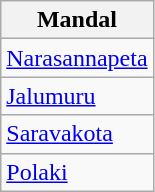<table class="wikitable sortable static-row-numbers static-row-header-hash">
<tr>
<th>Mandal</th>
</tr>
<tr>
<td><a href='#'>Narasannapeta</a></td>
</tr>
<tr>
<td><a href='#'>Jalumuru</a></td>
</tr>
<tr>
<td><a href='#'>Saravakota</a></td>
</tr>
<tr>
<td><a href='#'>Polaki</a></td>
</tr>
</table>
